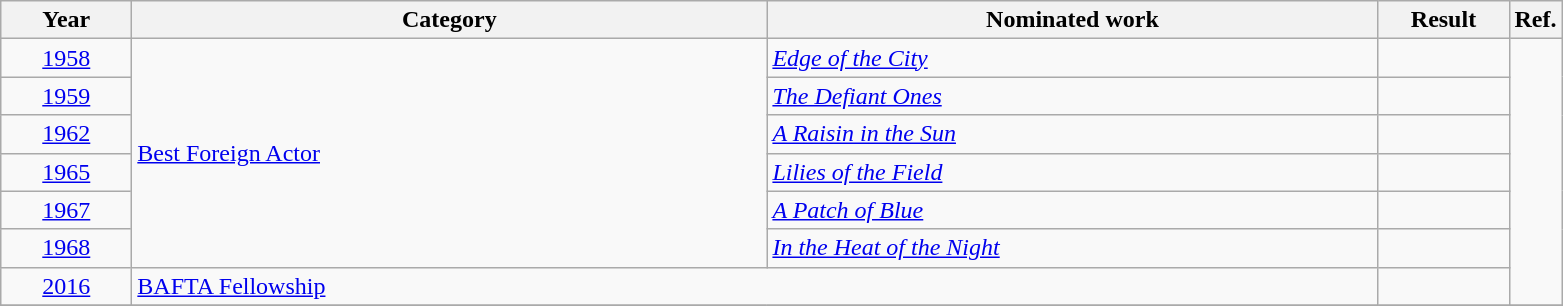<table class=wikitable>
<tr>
<th scope="col" style="width:5em;">Year</th>
<th scope="col" style="width:26em;">Category</th>
<th scope="col" style="width:25em;">Nominated work</th>
<th scope="col" style="width:5em;">Result</th>
<th>Ref.</th>
</tr>
<tr>
<td style="text-align:center;"><a href='#'>1958</a></td>
<td rowspan=6><a href='#'>Best Foreign Actor</a></td>
<td><em><a href='#'>Edge of the City</a></em></td>
<td></td>
<td rowspan=7></td>
</tr>
<tr>
<td style="text-align:center;"><a href='#'>1959</a></td>
<td><em><a href='#'>The Defiant Ones</a></em></td>
<td></td>
</tr>
<tr>
<td style="text-align:center;"><a href='#'>1962</a></td>
<td><em><a href='#'>A Raisin in the Sun</a></em></td>
<td></td>
</tr>
<tr>
<td style="text-align:center;"><a href='#'>1965</a></td>
<td><em><a href='#'>Lilies of the Field</a></em></td>
<td></td>
</tr>
<tr>
<td style="text-align:center;"><a href='#'>1967</a></td>
<td><em><a href='#'>A Patch of Blue</a></em></td>
<td></td>
</tr>
<tr>
<td style="text-align:center;"><a href='#'>1968</a></td>
<td><em><a href='#'>In the Heat of the Night</a></em></td>
<td></td>
</tr>
<tr>
<td style="text-align:center;"><a href='#'>2016</a></td>
<td colspan="2"><a href='#'>BAFTA Fellowship</a></td>
<td></td>
</tr>
<tr>
</tr>
</table>
